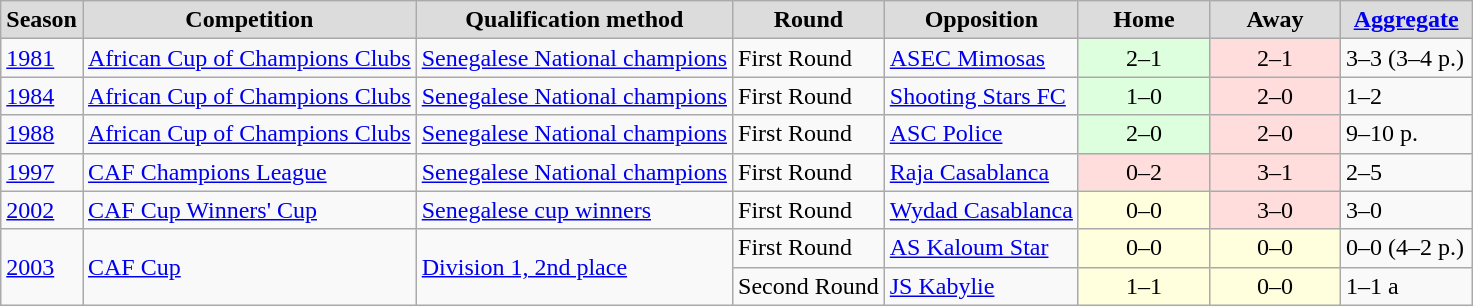<table class="sortable plainrowheaders wikitable">
<tr>
<th style="background:#DCDCDC">Season</th>
<th style="background:#DCDCDC">Competition</th>
<th style="background:#DCDCDC">Qualification method</th>
<th style="background:#DCDCDC">Round</th>
<th style="background:#DCDCDC">Opposition</th>
<th width="80" style="background:#DCDCDC">Home</th>
<th width="80" style="background:#DCDCDC">Away</th>
<th width="80" style="background:#DCDCDC"><a href='#'>Aggregate</a></th>
</tr>
<tr>
<td><a href='#'>1981</a></td>
<td><a href='#'>African Cup of Champions Clubs</a></td>
<td><a href='#'>Senegalese National champions</a></td>
<td align=left>First Round</td>
<td align=left> <a href='#'>ASEC Mimosas</a></td>
<td style="background:#dfd; text-align:center">2–1</td>
<td style="background:#fdd; text-align:center">2–1</td>
<td>3–3 (3–4 p.)</td>
</tr>
<tr>
<td><a href='#'>1984</a></td>
<td><a href='#'>African Cup of Champions Clubs</a></td>
<td><a href='#'>Senegalese National champions</a></td>
<td align=left>First Round</td>
<td align=left> <a href='#'>Shooting Stars FC</a></td>
<td style="background:#dfd; text-align:center">1–0</td>
<td style="background:#fdd; text-align:center">2–0</td>
<td>1–2</td>
</tr>
<tr>
<td><a href='#'>1988</a></td>
<td><a href='#'>African Cup of Champions Clubs</a></td>
<td><a href='#'>Senegalese National champions</a></td>
<td align=left>First Round</td>
<td align=left><a href='#'>ASC Police</a></td>
<td style="background:#dfd; text-align:center">2–0</td>
<td style="background:#fdd; text-align:center">2–0</td>
<td>9–10 p.</td>
</tr>
<tr>
<td><a href='#'>1997</a></td>
<td><a href='#'>CAF Champions League</a></td>
<td><a href='#'>Senegalese National champions</a></td>
<td align=left>First Round</td>
<td align=left> <a href='#'>Raja Casablanca</a></td>
<td style="background:#fdd; text-align:center">0–2</td>
<td style="background:#fdd; text-align:center">3–1</td>
<td>2–5</td>
</tr>
<tr>
<td><a href='#'>2002</a></td>
<td><a href='#'>CAF Cup Winners' Cup</a></td>
<td><a href='#'>Senegalese cup winners</a></td>
<td align=left>First Round</td>
<td align=left> <a href='#'>Wydad Casablanca</a></td>
<td style="background:#ffd; text-align:center">0–0</td>
<td style="background:#fdd; text-align:center">3–0</td>
<td>3–0</td>
</tr>
<tr>
<td rowspan=2><a href='#'>2003</a></td>
<td rowspan=2><a href='#'>CAF Cup</a></td>
<td rowspan=2><a href='#'>Division 1, 2nd place</a></td>
<td align=left>First Round</td>
<td align=left> <a href='#'>AS Kaloum Star</a></td>
<td style="background:#ffd; text-align:center">0–0</td>
<td style="background:#ffd; text-align:center">0–0</td>
<td>0–0 (4–2 p.)</td>
</tr>
<tr>
<td align=left>Second Round</td>
<td align=left> <a href='#'>JS Kabylie</a></td>
<td style="background:#ffd; text-align:center">1–1</td>
<td style="background:#ffd; text-align:center">0–0</td>
<td>1–1 a</td>
</tr>
</table>
